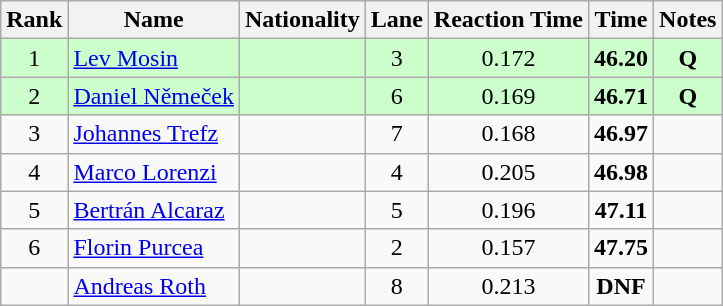<table class="wikitable sortable" style="text-align:center">
<tr>
<th>Rank</th>
<th>Name</th>
<th>Nationality</th>
<th>Lane</th>
<th>Reaction Time</th>
<th>Time</th>
<th>Notes</th>
</tr>
<tr bgcolor=ccffcc>
<td>1</td>
<td align=left><a href='#'>Lev Mosin</a></td>
<td align=left></td>
<td>3</td>
<td>0.172</td>
<td><strong>46.20</strong></td>
<td><strong>Q</strong></td>
</tr>
<tr bgcolor=ccffcc>
<td>2</td>
<td align=left><a href='#'>Daniel Němeček</a></td>
<td align=left></td>
<td>6</td>
<td>0.169</td>
<td><strong>46.71</strong></td>
<td><strong>Q</strong></td>
</tr>
<tr>
<td>3</td>
<td align=left><a href='#'>Johannes Trefz</a></td>
<td align=left></td>
<td>7</td>
<td>0.168</td>
<td><strong>46.97</strong></td>
<td></td>
</tr>
<tr>
<td>4</td>
<td align=left><a href='#'>Marco Lorenzi</a></td>
<td align=left></td>
<td>4</td>
<td>0.205</td>
<td><strong>46.98</strong></td>
<td></td>
</tr>
<tr>
<td>5</td>
<td align=left><a href='#'>Bertrán Alcaraz</a></td>
<td align=left></td>
<td>5</td>
<td>0.196</td>
<td><strong>47.11</strong></td>
<td></td>
</tr>
<tr>
<td>6</td>
<td align=left><a href='#'>Florin Purcea</a></td>
<td align=left></td>
<td>2</td>
<td>0.157</td>
<td><strong>47.75</strong></td>
<td></td>
</tr>
<tr>
<td></td>
<td align=left><a href='#'>Andreas Roth</a></td>
<td align=left></td>
<td>8</td>
<td>0.213</td>
<td><strong>DNF</strong></td>
<td></td>
</tr>
</table>
